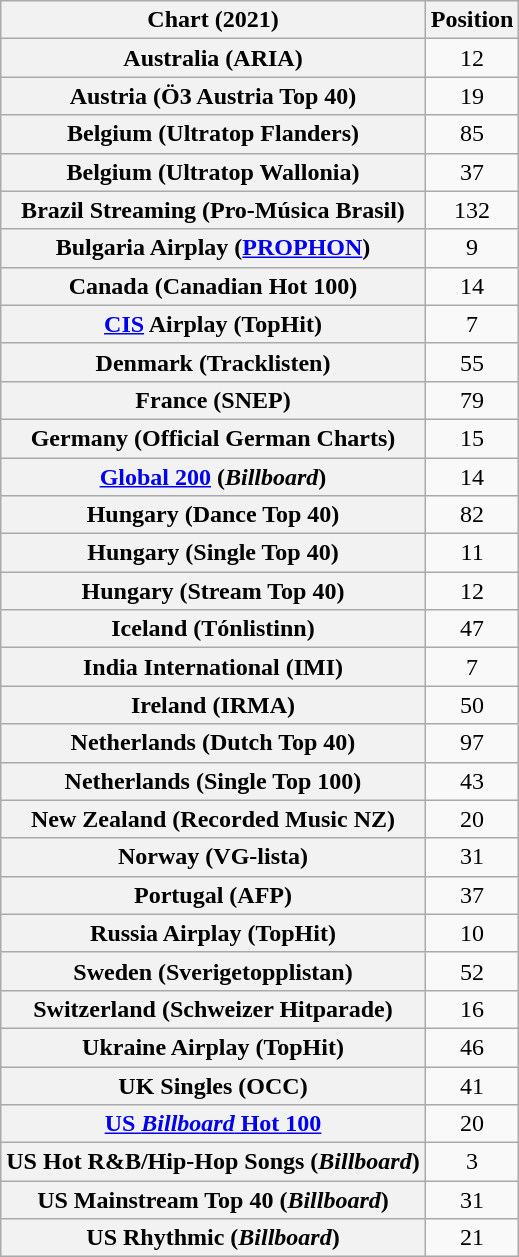<table class="wikitable sortable plainrowheaders" style="text-align:center">
<tr>
<th>Chart (2021)</th>
<th>Position</th>
</tr>
<tr>
<th scope="row">Australia (ARIA)</th>
<td>12</td>
</tr>
<tr>
<th scope="row">Austria (Ö3 Austria Top 40)</th>
<td>19</td>
</tr>
<tr>
<th scope="row">Belgium (Ultratop Flanders)</th>
<td>85</td>
</tr>
<tr>
<th scope="row">Belgium (Ultratop Wallonia)</th>
<td>37</td>
</tr>
<tr>
<th scope="row">Brazil Streaming (Pro-Música Brasil)</th>
<td>132</td>
</tr>
<tr>
<th scope="row">Bulgaria Airplay (<a href='#'>PROPHON</a>)</th>
<td>9</td>
</tr>
<tr>
<th scope="row">Canada (Canadian Hot 100)</th>
<td>14</td>
</tr>
<tr>
<th scope="row"><a href='#'>CIS</a> Airplay (TopHit)</th>
<td>7</td>
</tr>
<tr>
<th scope="row">Denmark (Tracklisten)</th>
<td>55</td>
</tr>
<tr>
<th scope="row">France (SNEP)</th>
<td>79</td>
</tr>
<tr>
<th scope="row">Germany (Official German Charts)</th>
<td>15</td>
</tr>
<tr>
<th scope="row"><a href='#'>Global 200</a> (<em>Billboard</em>)</th>
<td>14</td>
</tr>
<tr>
<th scope="row">Hungary (Dance Top 40)</th>
<td>82</td>
</tr>
<tr>
<th scope="row">Hungary (Single Top 40)</th>
<td>11</td>
</tr>
<tr>
<th scope="row">Hungary (Stream Top 40)</th>
<td>12</td>
</tr>
<tr>
<th scope="row">Iceland (Tónlistinn)</th>
<td>47</td>
</tr>
<tr>
<th scope="row">India International (IMI)</th>
<td>7</td>
</tr>
<tr>
<th scope="row">Ireland (IRMA)</th>
<td>50</td>
</tr>
<tr>
<th scope="row">Netherlands (Dutch Top 40)</th>
<td>97</td>
</tr>
<tr>
<th scope="row">Netherlands (Single Top 100)</th>
<td>43</td>
</tr>
<tr>
<th scope="row">New Zealand (Recorded Music NZ)</th>
<td>20</td>
</tr>
<tr>
<th scope="row">Norway (VG-lista)</th>
<td>31</td>
</tr>
<tr>
<th scope="row">Portugal (AFP)</th>
<td>37</td>
</tr>
<tr>
<th scope="row">Russia Airplay (TopHit)</th>
<td>10</td>
</tr>
<tr>
<th scope="row">Sweden (Sverigetopplistan)</th>
<td>52</td>
</tr>
<tr>
<th scope="row">Switzerland (Schweizer Hitparade)</th>
<td>16</td>
</tr>
<tr>
<th scope="row">Ukraine Airplay (TopHit)</th>
<td>46</td>
</tr>
<tr>
<th scope="row">UK Singles (OCC)</th>
<td>41</td>
</tr>
<tr>
<th scope="row"><a href='#'>US <em>Billboard</em> Hot 100</a></th>
<td>20</td>
</tr>
<tr>
<th scope="row">US Hot R&B/Hip-Hop Songs (<em>Billboard</em>)</th>
<td>3</td>
</tr>
<tr>
<th scope="row">US Mainstream Top 40 (<em>Billboard</em>)</th>
<td>31</td>
</tr>
<tr>
<th scope="row">US Rhythmic (<em>Billboard</em>)</th>
<td>21</td>
</tr>
</table>
